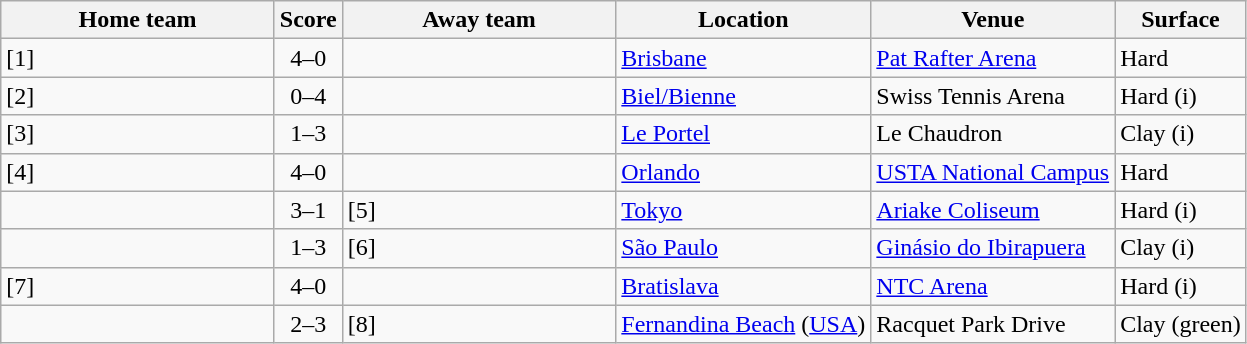<table class="wikitable nowrap">
<tr>
<th width=175>Home team</th>
<th>Score</th>
<th width=175>Away team</th>
<th>Location</th>
<th>Venue</th>
<th>Surface</th>
</tr>
<tr>
<td><strong></strong> [1]</td>
<td align=center>4–0</td>
<td></td>
<td><a href='#'>Brisbane</a></td>
<td><a href='#'>Pat Rafter Arena</a></td>
<td>Hard</td>
</tr>
<tr>
<td> [2]</td>
<td align=center>0–4</td>
<td><strong></strong></td>
<td><a href='#'>Biel/Bienne</a></td>
<td>Swiss Tennis Arena</td>
<td>Hard (i)</td>
</tr>
<tr>
<td> [3]</td>
<td align=center>1–3</td>
<td><strong></strong></td>
<td><a href='#'>Le Portel</a></td>
<td>Le Chaudron</td>
<td>Clay (i)</td>
</tr>
<tr>
<td><strong></strong> [4]</td>
<td align=center>4–0</td>
<td></td>
<td><a href='#'>Orlando</a></td>
<td><a href='#'>USTA National Campus</a></td>
<td>Hard</td>
</tr>
<tr>
<td><strong></strong></td>
<td align=center>3–1</td>
<td> [5]</td>
<td><a href='#'>Tokyo</a></td>
<td><a href='#'>Ariake Coliseum</a></td>
<td>Hard (i)</td>
</tr>
<tr>
<td></td>
<td align=center>1–3</td>
<td><strong></strong> [6]</td>
<td><a href='#'>São Paulo</a></td>
<td><a href='#'>Ginásio do Ibirapuera</a></td>
<td>Clay (i)</td>
</tr>
<tr>
<td><strong></strong> [7]</td>
<td align="center">4–0</td>
<td></td>
<td><a href='#'>Bratislava</a></td>
<td><a href='#'>NTC Arena</a></td>
<td>Hard (i)</td>
</tr>
<tr>
<td></td>
<td align=center>2–3</td>
<td><strong></strong> [8]</td>
<td><a href='#'>Fernandina Beach</a> (<a href='#'>USA</a>)</td>
<td>Racquet Park Drive</td>
<td>Clay (green)</td>
</tr>
</table>
